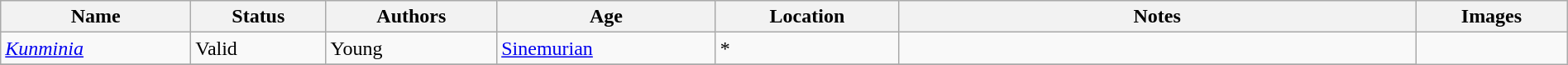<table class="wikitable sortable" align="center" width="100%">
<tr>
<th>Name</th>
<th>Status</th>
<th>Authors</th>
<th>Age</th>
<th>Location</th>
<th width="33%" class="unsortable">Notes</th>
<th class="unsortable">Images</th>
</tr>
<tr>
<td><em><a href='#'>Kunminia</a></em></td>
<td>Valid</td>
<td>Young</td>
<td><a href='#'>Sinemurian</a></td>
<td>* </td>
<td></td>
<td rowspan="99"></td>
</tr>
<tr>
</tr>
</table>
